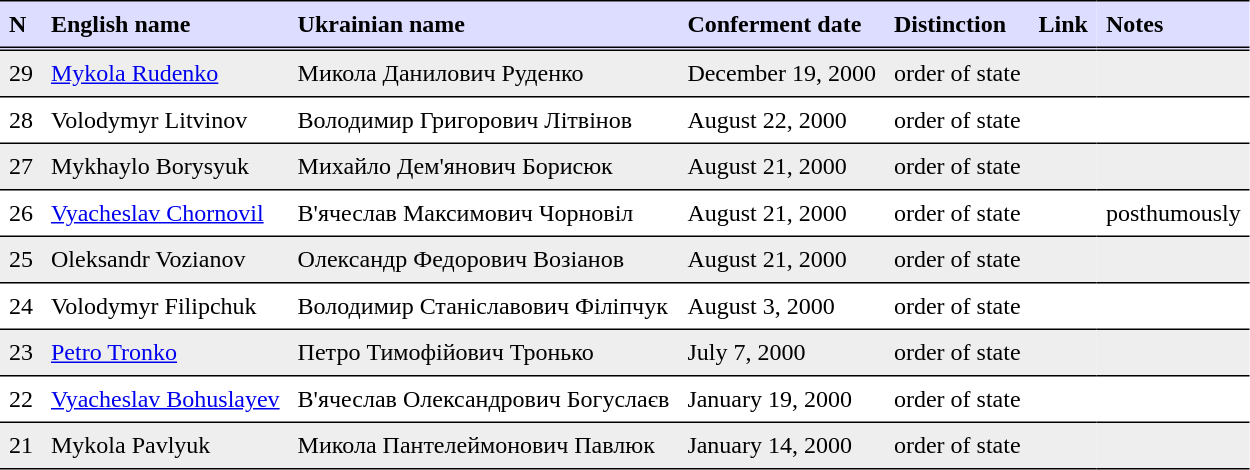<table border=1 cellspacing=0 cellpadding=6 style="border-collapse:collapse; border:0 none;" frame=void rules=rows>
<tr valign=bottom style="border-bottom:3px double black;background:#ddddff;">
<th align=left>N</th>
<th align=left>English name</th>
<th align=left>Ukrainian name</th>
<th align=left>Conferment date</th>
<th align=left>Distinction</th>
<th align=left>Link</th>
<th align=left>Notes</th>
</tr>
<tr valign=top style="border-bottom:1px solid black;background:#eee;">
<td>29</td>
<td><a href='#'>Mykola Rudenko</a></td>
<td>Микола Данилович Руденко</td>
<td>December 19, 2000</td>
<td>order of state</td>
<td></td>
<td></td>
</tr>
<tr valign=top style="border-bottom:1px solid black;">
<td>28</td>
<td>Volodymyr Litvinov</td>
<td>Володимир Григорович Літвінов</td>
<td>August 22, 2000</td>
<td>order of state</td>
<td></td>
<td></td>
</tr>
<tr valign=top style="border-bottom:1px solid black;background:#eee;">
<td>27</td>
<td>Mykhaylo Borysyuk</td>
<td>Михайло Дем'янович Борисюк</td>
<td>August 21, 2000</td>
<td>order of state</td>
<td></td>
<td></td>
</tr>
<tr valign=top style="border-bottom:1px solid black;">
<td>26</td>
<td><a href='#'>Vyacheslav Chornovil</a></td>
<td>В'ячеслав Максимович Чорновіл</td>
<td>August 21, 2000</td>
<td>order of state</td>
<td></td>
<td>posthumously</td>
</tr>
<tr valign=top style="border-bottom:1px solid black;background:#eee;">
<td>25</td>
<td>Oleksandr Vozianov</td>
<td>Олександр Федорович Возіанов</td>
<td>August 21, 2000</td>
<td>order of state</td>
<td></td>
<td></td>
</tr>
<tr valign=top style="border-bottom:1px solid black;">
<td>24</td>
<td>Volodymyr Filipchuk</td>
<td>Володимир Станіславович Філіпчук</td>
<td>August 3, 2000</td>
<td>order of state</td>
<td></td>
<td></td>
</tr>
<tr valign=top style="border-bottom:1px solid black;background:#eee;">
<td>23</td>
<td><a href='#'>Petro Tronko</a></td>
<td>Петро Тимофійович Тронько</td>
<td>July 7, 2000</td>
<td>order of state</td>
<td></td>
<td></td>
</tr>
<tr valign=top style="border-bottom:1px solid black;">
<td>22</td>
<td><a href='#'>Vyacheslav Bohuslayev</a></td>
<td>В'ячеслав Олександрович Богуслаєв</td>
<td>January 19, 2000</td>
<td>order of state</td>
<td></td>
<td></td>
</tr>
<tr valign=top style="border-bottom:1px solid black;background:#eee;">
<td>21</td>
<td>Mykola Pavlyuk</td>
<td>Микола Пантелеймонович Павлюк</td>
<td>January 14, 2000</td>
<td>order of state</td>
<td></td>
<td></td>
</tr>
</table>
